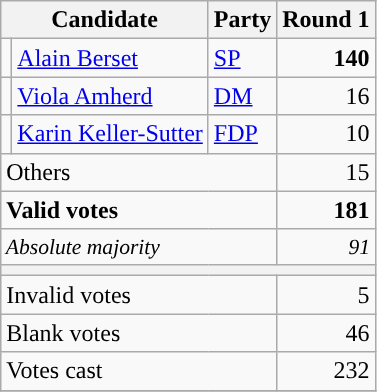<table class="wikitable" style="text-align:right;">
<tr>
<th colspan=2>Candidate</th>
<th>Party</th>
<th>Round 1</th>
</tr>
<tr>
<td style="background-color:"></td>
<td style="text-align:left;"><a href='#'>Alain Berset</a></td>
<td style="text-align:left;"><a href='#'>SP</a></td>
<td><strong>140</strong></td>
</tr>
<tr>
<td style="background-color:"></td>
<td style="text-align:left;"><a href='#'>Viola Amherd</a></td>
<td style="text-align:left;"><a href='#'>DM</a></td>
<td>16</td>
</tr>
<tr>
<td style="background-color:"></td>
<td style="text-align:left;"><a href='#'>Karin Keller-Sutter</a></td>
<td style="text-align:left;"><a href='#'>FDP</a></td>
<td>10</td>
</tr>
<tr>
<td colspan=3 style="text-align:left;">Others</td>
<td>15</td>
</tr>
<tr style="font-weight:bold;">
<td colspan=3 style="text-align:left;">Valid votes</td>
<td>181</td>
</tr>
<tr style="font-style:italic; font-size:90%;">
<td colspan=3 style="text-align:left;">Absolute majority</td>
<td>91</td>
</tr>
<tr>
<th colspan=10></th>
</tr>
<tr>
<td colspan=3 style="text-align:left;">Invalid votes</td>
<td>5</td>
</tr>
<tr>
<td colspan=3 style="text-align:left;">Blank votes</td>
<td>46</td>
</tr>
<tr>
<td colspan=3 style="text-align:left;">Votes cast</td>
<td>232</td>
</tr>
<tr>
</tr>
</table>
